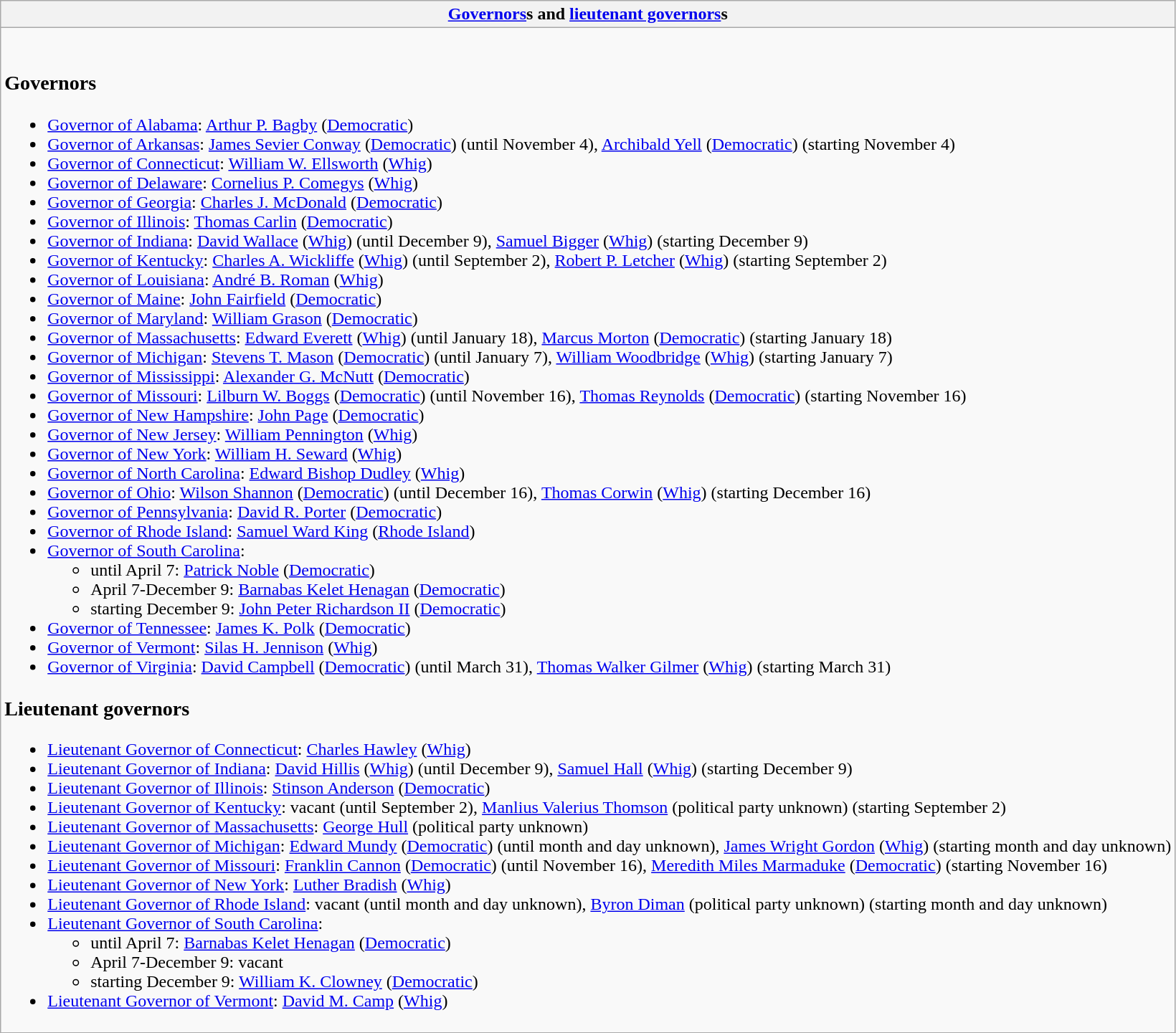<table class="wikitable collapsible collapsed">
<tr>
<th><a href='#'>Governors</a>s and <a href='#'>lieutenant governors</a>s</th>
</tr>
<tr>
<td><br><h3>Governors</h3><ul><li><a href='#'>Governor of Alabama</a>: <a href='#'>Arthur P. Bagby</a> (<a href='#'>Democratic</a>)</li><li><a href='#'>Governor of Arkansas</a>: <a href='#'>James Sevier Conway</a> (<a href='#'>Democratic</a>) (until November 4), <a href='#'>Archibald Yell</a> (<a href='#'>Democratic</a>) (starting November 4)</li><li><a href='#'>Governor of Connecticut</a>: <a href='#'>William W. Ellsworth</a> (<a href='#'>Whig</a>)</li><li><a href='#'>Governor of Delaware</a>: <a href='#'>Cornelius P. Comegys</a> (<a href='#'>Whig</a>)</li><li><a href='#'>Governor of Georgia</a>: <a href='#'>Charles J. McDonald</a> (<a href='#'>Democratic</a>)</li><li><a href='#'>Governor of Illinois</a>: <a href='#'>Thomas Carlin</a> (<a href='#'>Democratic</a>)</li><li><a href='#'>Governor of Indiana</a>: <a href='#'>David Wallace</a> (<a href='#'>Whig</a>) (until December 9), <a href='#'>Samuel Bigger</a> (<a href='#'>Whig</a>) (starting December 9)</li><li><a href='#'>Governor of Kentucky</a>: <a href='#'>Charles A. Wickliffe</a> (<a href='#'>Whig</a>) (until September 2), <a href='#'>Robert P. Letcher</a> (<a href='#'>Whig</a>) (starting September 2)</li><li><a href='#'>Governor of Louisiana</a>: <a href='#'>André B. Roman</a> (<a href='#'>Whig</a>)</li><li><a href='#'>Governor of Maine</a>: <a href='#'>John Fairfield</a> (<a href='#'>Democratic</a>)</li><li><a href='#'>Governor of Maryland</a>: <a href='#'>William Grason</a> (<a href='#'>Democratic</a>)</li><li><a href='#'>Governor of Massachusetts</a>: <a href='#'>Edward Everett</a> (<a href='#'>Whig</a>) (until January 18), <a href='#'>Marcus Morton</a> (<a href='#'>Democratic</a>) (starting January 18)</li><li><a href='#'>Governor of Michigan</a>: <a href='#'>Stevens T. Mason</a> (<a href='#'>Democratic</a>) (until January 7), <a href='#'>William Woodbridge</a> (<a href='#'>Whig</a>) (starting January 7)</li><li><a href='#'>Governor of Mississippi</a>: <a href='#'>Alexander G. McNutt</a> (<a href='#'>Democratic</a>)</li><li><a href='#'>Governor of Missouri</a>: <a href='#'>Lilburn W. Boggs</a> (<a href='#'>Democratic</a>) (until November 16), <a href='#'>Thomas Reynolds</a> (<a href='#'>Democratic</a>) (starting November 16)</li><li><a href='#'>Governor of New Hampshire</a>: <a href='#'>John Page</a> (<a href='#'>Democratic</a>)</li><li><a href='#'>Governor of New Jersey</a>: <a href='#'>William Pennington</a> (<a href='#'>Whig</a>)</li><li><a href='#'>Governor of New York</a>: <a href='#'>William H. Seward</a> (<a href='#'>Whig</a>)</li><li><a href='#'>Governor of North Carolina</a>: <a href='#'>Edward Bishop Dudley</a> (<a href='#'>Whig</a>)</li><li><a href='#'>Governor of Ohio</a>: <a href='#'>Wilson Shannon</a> (<a href='#'>Democratic</a>) (until December 16), <a href='#'>Thomas Corwin</a> (<a href='#'>Whig</a>) (starting December 16)</li><li><a href='#'>Governor of Pennsylvania</a>: <a href='#'>David R. Porter</a> (<a href='#'>Democratic</a>)</li><li><a href='#'>Governor of Rhode Island</a>: <a href='#'>Samuel Ward King</a> (<a href='#'>Rhode Island</a>)</li><li><a href='#'>Governor of South Carolina</a>:<ul><li>until April 7: <a href='#'>Patrick Noble</a> (<a href='#'>Democratic</a>)</li><li>April 7-December 9: <a href='#'>Barnabas Kelet Henagan</a> (<a href='#'>Democratic</a>)</li><li>starting December 9: <a href='#'>John Peter Richardson II</a> (<a href='#'>Democratic</a>)</li></ul></li><li><a href='#'>Governor of Tennessee</a>: <a href='#'>James K. Polk</a> (<a href='#'>Democratic</a>)</li><li><a href='#'>Governor of Vermont</a>: <a href='#'>Silas H. Jennison</a> (<a href='#'>Whig</a>)</li><li><a href='#'>Governor of Virginia</a>: <a href='#'>David Campbell</a> (<a href='#'>Democratic</a>) (until March 31), <a href='#'>Thomas Walker Gilmer</a> (<a href='#'>Whig</a>) (starting March 31)</li></ul><h3>Lieutenant governors</h3><ul><li><a href='#'>Lieutenant Governor of Connecticut</a>: <a href='#'>Charles Hawley</a> (<a href='#'>Whig</a>)</li><li><a href='#'>Lieutenant Governor of Indiana</a>: <a href='#'>David Hillis</a> (<a href='#'>Whig</a>) (until December 9), <a href='#'>Samuel Hall</a> (<a href='#'>Whig</a>) (starting December 9)</li><li><a href='#'>Lieutenant Governor of Illinois</a>: <a href='#'>Stinson Anderson</a> (<a href='#'>Democratic</a>)</li><li><a href='#'>Lieutenant Governor of Kentucky</a>: vacant (until September 2), <a href='#'>Manlius Valerius Thomson</a> (political party unknown) (starting September 2)</li><li><a href='#'>Lieutenant Governor of Massachusetts</a>: <a href='#'>George Hull</a> (political party unknown)</li><li><a href='#'>Lieutenant Governor of Michigan</a>: <a href='#'>Edward Mundy</a> (<a href='#'>Democratic</a>) (until month and day unknown), <a href='#'>James Wright Gordon</a> (<a href='#'>Whig</a>) (starting month and day unknown)</li><li><a href='#'>Lieutenant Governor of Missouri</a>: <a href='#'>Franklin Cannon</a> (<a href='#'>Democratic</a>) (until November 16), <a href='#'>Meredith Miles Marmaduke</a> (<a href='#'>Democratic</a>) (starting November 16)</li><li><a href='#'>Lieutenant Governor of New York</a>: <a href='#'>Luther Bradish</a> (<a href='#'>Whig</a>)</li><li><a href='#'>Lieutenant Governor of Rhode Island</a>: vacant (until month and day unknown), <a href='#'>Byron Diman</a> (political party unknown) (starting month and day unknown)</li><li><a href='#'>Lieutenant Governor of South Carolina</a>:<ul><li>until April 7: <a href='#'>Barnabas Kelet Henagan</a> (<a href='#'>Democratic</a>)</li><li>April 7-December 9: vacant</li><li>starting December 9: <a href='#'>William K. Clowney</a> (<a href='#'>Democratic</a>)</li></ul></li><li><a href='#'>Lieutenant Governor of Vermont</a>: <a href='#'>David M. Camp</a> (<a href='#'>Whig</a>)</li></ul></td>
</tr>
</table>
